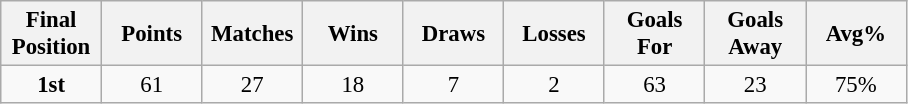<table class="wikitable" style="font-size: 95%; text-align: center;">
<tr>
<th width=60>Final Position</th>
<th width=60>Points</th>
<th width=60>Matches</th>
<th width=60>Wins</th>
<th width=60>Draws</th>
<th width=60>Losses</th>
<th width=60>Goals For</th>
<th width=60>Goals Away</th>
<th width=60>Avg%</th>
</tr>
<tr>
<td><strong>1st</strong></td>
<td>61</td>
<td>27</td>
<td>18</td>
<td>7</td>
<td>2</td>
<td>63</td>
<td>23</td>
<td>75%</td>
</tr>
</table>
